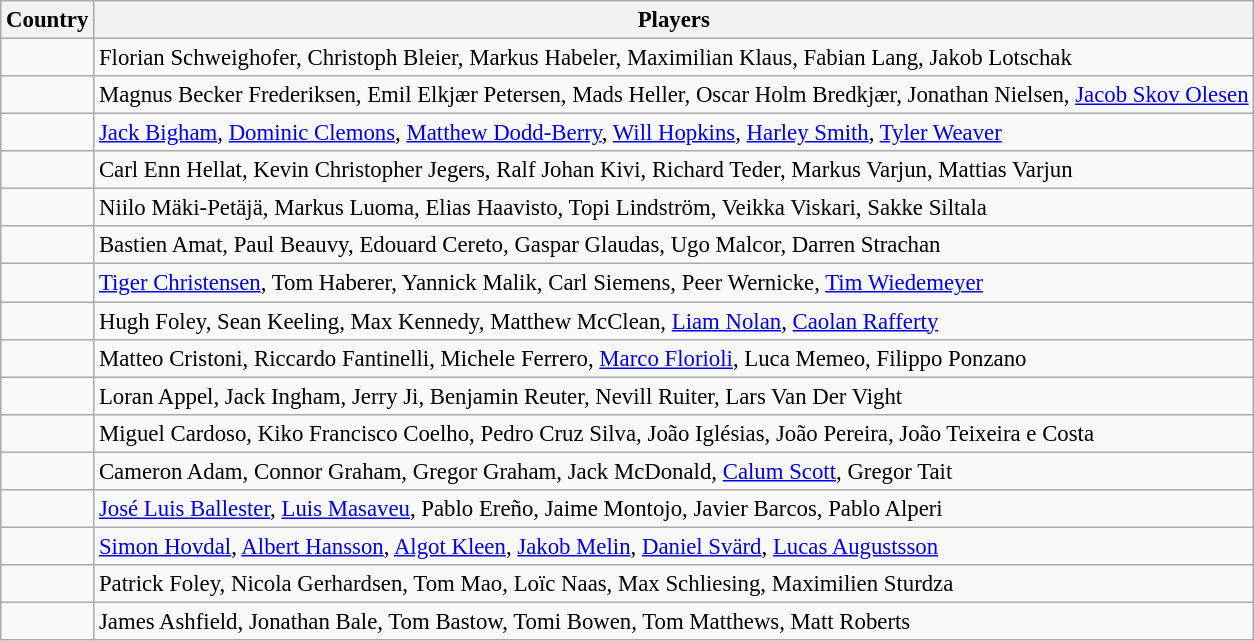<table class="wikitable" style="font-size:95%;">
<tr>
<th>Country</th>
<th>Players</th>
</tr>
<tr>
<td></td>
<td>Florian Schweighofer, Christoph Bleier, Markus Habeler, Maximilian Klaus, Fabian Lang, Jakob Lotschak</td>
</tr>
<tr>
<td></td>
<td>Magnus Becker Frederiksen, Emil Elkjær Petersen, Mads Heller, Oscar Holm Bredkjær, Jonathan Nielsen, <a href='#'>Jacob Skov Olesen</a></td>
</tr>
<tr>
<td></td>
<td><a href='#'>Jack Bigham</a>, <a href='#'>Dominic Clemons</a>, <a href='#'>Matthew Dodd-Berry</a>, <a href='#'>Will Hopkins</a>, <a href='#'>Harley Smith</a>, <a href='#'>Tyler Weaver</a></td>
</tr>
<tr>
<td></td>
<td>Carl Enn Hellat, Kevin Christopher Jegers, Ralf Johan Kivi, Richard Teder, Markus Varjun, Mattias Varjun</td>
</tr>
<tr>
<td></td>
<td>Niilo Mäki-Petäjä, Markus Luoma, Elias Haavisto, Topi Lindström, Veikka Viskari, Sakke Siltala</td>
</tr>
<tr>
<td></td>
<td>Bastien Amat, Paul Beauvy, Edouard Cereto, Gaspar Glaudas, Ugo Malcor, Darren Strachan</td>
</tr>
<tr>
<td></td>
<td><a href='#'>Tiger Christensen</a>, Tom Haberer, Yannick Malik, Carl Siemens, Peer Wernicke, <a href='#'>Tim Wiedemeyer</a></td>
</tr>
<tr>
<td></td>
<td>Hugh Foley, Sean Keeling, Max Kennedy, Matthew McClean, <a href='#'>Liam Nolan</a>, <a href='#'>Caolan Rafferty</a></td>
</tr>
<tr>
<td></td>
<td>Matteo Cristoni, Riccardo Fantinelli, Michele Ferrero, <a href='#'>Marco Florioli</a>, Luca Memeo, Filippo Ponzano</td>
</tr>
<tr>
<td></td>
<td>Loran Appel, Jack Ingham, Jerry Ji, Benjamin Reuter, Nevill Ruiter, Lars Van Der Vight</td>
</tr>
<tr>
<td></td>
<td>Miguel Cardoso, Kiko Francisco Coelho, Pedro Cruz Silva, João Iglésias, João Pereira, João Teixeira e Costa</td>
</tr>
<tr>
<td></td>
<td>Cameron Adam, Connor Graham, Gregor Graham, Jack McDonald, <a href='#'>Calum Scott</a>, Gregor Tait</td>
</tr>
<tr>
<td></td>
<td><a href='#'>José Luis Ballester</a>, <a href='#'>Luis Masaveu</a>, Pablo Ereño, Jaime Montojo, Javier Barcos, Pablo Alperi</td>
</tr>
<tr>
<td></td>
<td><a href='#'>Simon Hovdal</a>, <a href='#'>Albert Hansson</a>, <a href='#'>Algot Kleen</a>, <a href='#'>Jakob Melin</a>, <a href='#'>Daniel Svärd</a>, <a href='#'>Lucas Augustsson</a></td>
</tr>
<tr>
<td></td>
<td>Patrick Foley, Nicola Gerhardsen, Tom Mao, Loïc Naas, Max Schliesing, Maximilien Sturdza</td>
</tr>
<tr>
<td></td>
<td>James Ashfield, Jonathan Bale, Tom Bastow, Tomi Bowen, Tom Matthews, Matt Roberts</td>
</tr>
</table>
